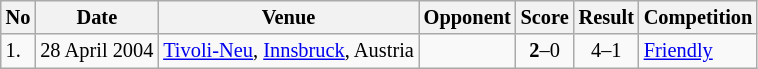<table class="wikitable" style="font-size:85%;">
<tr>
<th>No</th>
<th>Date</th>
<th>Venue</th>
<th>Opponent</th>
<th>Score</th>
<th>Result</th>
<th>Competition</th>
</tr>
<tr>
<td>1.</td>
<td>28 April 2004</td>
<td><a href='#'>Tivoli-Neu</a>, <a href='#'>Innsbruck</a>, Austria</td>
<td></td>
<td align=center><strong>2</strong>–0</td>
<td align=center>4–1</td>
<td><a href='#'>Friendly</a></td>
</tr>
</table>
